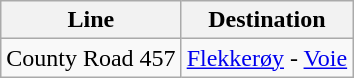<table class="wikitable sortable">
<tr>
<th>Line</th>
<th>Destination</th>
</tr>
<tr>
<td>County Road 457</td>
<td><a href='#'>Flekkerøy</a> - <a href='#'>Voie</a></td>
</tr>
</table>
